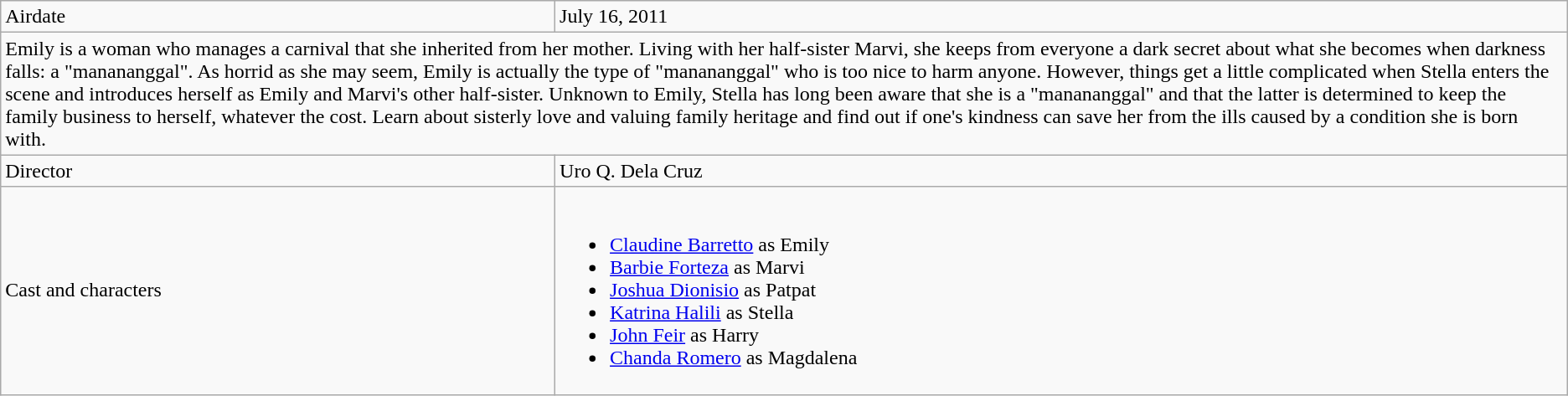<table class="wikitable">
<tr>
<td>Airdate</td>
<td>July 16, 2011</td>
</tr>
<tr>
<td colspan=2>Emily is a woman who manages a carnival that she inherited from her mother. Living with her half-sister Marvi, she keeps from everyone a dark secret about what she becomes when darkness falls: a "manananggal". As horrid as she may seem, Emily is actually the type of "manananggal" who is too nice to harm anyone. However, things get a little complicated when Stella enters the scene and introduces herself as Emily and Marvi's other half-sister. Unknown to Emily, Stella has long been aware that she is a "manananggal" and that the latter is determined to keep the family business to herself, whatever the cost. Learn about sisterly love and valuing family heritage and find out if one's kindness can save her from the ills caused by a condition she is born with.</td>
</tr>
<tr>
<td>Director</td>
<td>Uro Q. Dela Cruz</td>
</tr>
<tr>
<td>Cast and characters</td>
<td><br><ul><li><a href='#'>Claudine Barretto</a> as Emily</li><li><a href='#'>Barbie Forteza</a> as Marvi</li><li><a href='#'>Joshua Dionisio</a> as Patpat</li><li><a href='#'>Katrina Halili</a> as Stella</li><li><a href='#'>John Feir</a> as Harry</li><li><a href='#'>Chanda Romero</a> as Magdalena</li></ul></td>
</tr>
</table>
